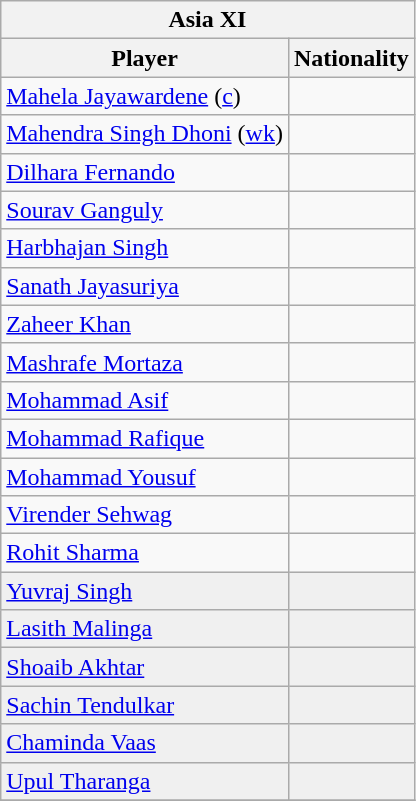<table class="wikitable">
<tr>
<th colspan=2>Asia XI </th>
</tr>
<tr>
<th>Player</th>
<th>Nationality</th>
</tr>
<tr>
<td><a href='#'>Mahela Jayawardene</a> (<a href='#'>c</a>)</td>
<td></td>
</tr>
<tr>
<td><a href='#'>Mahendra Singh Dhoni</a> (<a href='#'>wk</a>)</td>
<td></td>
</tr>
<tr>
<td><a href='#'>Dilhara Fernando</a></td>
<td></td>
</tr>
<tr>
<td><a href='#'>Sourav Ganguly</a></td>
<td></td>
</tr>
<tr>
<td><a href='#'>Harbhajan Singh</a></td>
<td></td>
</tr>
<tr>
<td><a href='#'>Sanath Jayasuriya</a></td>
<td></td>
</tr>
<tr>
<td><a href='#'>Zaheer Khan</a></td>
<td></td>
</tr>
<tr>
<td><a href='#'>Mashrafe Mortaza</a></td>
<td></td>
</tr>
<tr>
<td><a href='#'>Mohammad Asif</a></td>
<td></td>
</tr>
<tr>
<td><a href='#'>Mohammad Rafique</a></td>
<td></td>
</tr>
<tr>
<td><a href='#'>Mohammad Yousuf</a></td>
<td></td>
</tr>
<tr>
<td><a href='#'>Virender Sehwag</a></td>
<td></td>
</tr>
<tr>
<td><a href='#'>Rohit Sharma</a></td>
<td></td>
</tr>
<tr style="background:#f0f0f0;">
<td><a href='#'>Yuvraj Singh</a></td>
<td></td>
</tr>
<tr style="background:#f0f0f0;">
<td><a href='#'>Lasith Malinga</a></td>
<td></td>
</tr>
<tr style="background:#f0f0f0;">
<td><a href='#'>Shoaib Akhtar</a></td>
<td></td>
</tr>
<tr style="background:#f0f0f0;">
<td><a href='#'>Sachin Tendulkar</a></td>
<td></td>
</tr>
<tr style="background:#f0f0f0;">
<td><a href='#'>Chaminda Vaas</a></td>
<td></td>
</tr>
<tr style="background:#f0f0f0;">
<td><a href='#'>Upul Tharanga</a></td>
<td></td>
</tr>
<tr style="background:#f0f0f0;">
</tr>
</table>
